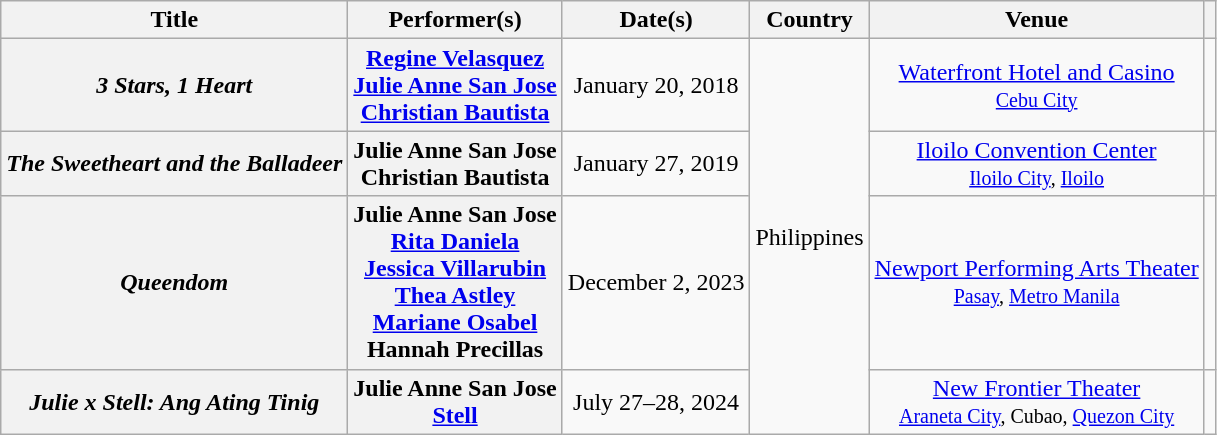<table class="wikitable plainrowheaders" style="text-align: center;">
<tr>
<th scope="col">Title</th>
<th scope="col">Performer(s)</th>
<th scope="col">Date(s)</th>
<th scope="col">Country</th>
<th scope="col">Venue</th>
<th></th>
</tr>
<tr>
<th scope="row"><em>3 Stars, 1 Heart</em></th>
<th scope="row"><a href='#'>Regine Velasquez</a><br><a href='#'>Julie Anne San Jose</a><br><a href='#'>Christian Bautista</a></th>
<td>January 20, 2018</td>
<td rowspan="4">Philippines</td>
<td><a href='#'>Waterfront Hotel and Casino</a> <br> <small><a href='#'>Cebu City</a></small></td>
<td></td>
</tr>
<tr>
<th scope="row"><em>The Sweetheart and the Balladeer</em></th>
<th scope="row">Julie Anne San Jose<br>Christian Bautista</th>
<td>January 27, 2019</td>
<td><a href='#'>Iloilo Convention Center</a> <br> <small><a href='#'>Iloilo City</a>, <a href='#'>Iloilo</a></small></td>
<td></td>
</tr>
<tr>
<th scope="row"><em>Queendom</em></th>
<th scope="row">Julie Anne San Jose<br><a href='#'>Rita Daniela</a><br><a href='#'>Jessica Villarubin</a><br><a href='#'>Thea Astley</a><br><a href='#'>Mariane Osabel</a><br>Hannah Precillas</th>
<td>December 2, 2023</td>
<td><a href='#'>Newport Performing Arts Theater</a> <br> <small><a href='#'>Pasay</a>, <a href='#'>Metro Manila</a></small></td>
<td></td>
</tr>
<tr>
<th scope="row"><em>Julie x Stell: Ang Ating Tinig</em></th>
<th scope="row">Julie Anne San Jose<br><a href='#'>Stell</a></th>
<td>July 27–28, 2024</td>
<td><a href='#'>New Frontier Theater</a> <br> <small><a href='#'>Araneta City</a>, Cubao, <a href='#'>Quezon City</a></small></td>
<td></td>
</tr>
</table>
